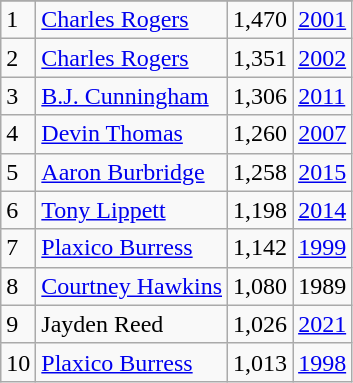<table class="wikitable">
<tr>
</tr>
<tr>
<td>1</td>
<td><a href='#'>Charles Rogers</a></td>
<td>1,470</td>
<td><a href='#'>2001</a></td>
</tr>
<tr>
<td>2</td>
<td><a href='#'>Charles Rogers</a></td>
<td>1,351</td>
<td><a href='#'>2002</a></td>
</tr>
<tr>
<td>3</td>
<td><a href='#'>B.J. Cunningham</a></td>
<td>1,306</td>
<td><a href='#'>2011</a></td>
</tr>
<tr>
<td>4</td>
<td><a href='#'>Devin Thomas</a></td>
<td>1,260</td>
<td><a href='#'>2007</a></td>
</tr>
<tr>
<td>5</td>
<td><a href='#'>Aaron Burbridge</a></td>
<td>1,258</td>
<td><a href='#'>2015</a></td>
</tr>
<tr>
<td>6</td>
<td><a href='#'>Tony Lippett</a></td>
<td>1,198</td>
<td><a href='#'>2014</a></td>
</tr>
<tr>
<td>7</td>
<td><a href='#'>Plaxico Burress</a></td>
<td>1,142</td>
<td><a href='#'>1999</a></td>
</tr>
<tr>
<td>8</td>
<td><a href='#'>Courtney Hawkins</a></td>
<td>1,080</td>
<td>1989</td>
</tr>
<tr>
<td>9</td>
<td>Jayden Reed</td>
<td>1,026</td>
<td><a href='#'>2021</a></td>
</tr>
<tr>
<td>10</td>
<td><a href='#'>Plaxico Burress</a></td>
<td>1,013</td>
<td><a href='#'>1998</a></td>
</tr>
</table>
